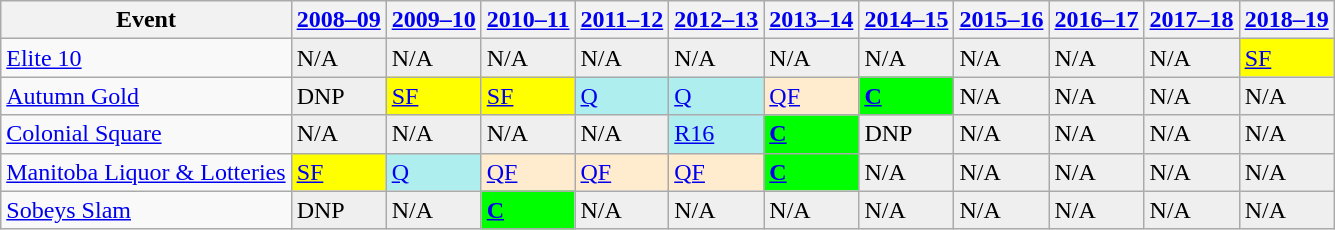<table class="wikitable">
<tr>
<th>Event</th>
<th><a href='#'>2008–09</a></th>
<th><a href='#'>2009–10</a></th>
<th><a href='#'>2010–11</a></th>
<th><a href='#'>2011–12</a></th>
<th><a href='#'>2012–13</a></th>
<th><a href='#'>2013–14</a></th>
<th><a href='#'>2014–15</a></th>
<th><a href='#'>2015–16</a></th>
<th><a href='#'>2016–17</a></th>
<th><a href='#'>2017–18</a></th>
<th><a href='#'>2018–19</a></th>
</tr>
<tr>
<td><a href='#'>Elite 10</a></td>
<td style="background:#EFEFEF;">N/A</td>
<td style="background:#EFEFEF;">N/A</td>
<td style="background:#EFEFEF;">N/A</td>
<td style="background:#EFEFEF;">N/A</td>
<td style="background:#EFEFEF;">N/A</td>
<td style="background:#EFEFEF;">N/A</td>
<td style="background:#EFEFEF;">N/A</td>
<td style="background:#EFEFEF;">N/A</td>
<td style="background:#EFEFEF;">N/A</td>
<td style="background:#EFEFEF;">N/A</td>
<td style="background:yellow;"><a href='#'>SF</a></td>
</tr>
<tr>
<td><a href='#'>Autumn Gold</a></td>
<td style="background:#EFEFEF;">DNP</td>
<td style="background:yellow;"><a href='#'>SF</a></td>
<td style="background:yellow;"><a href='#'>SF</a></td>
<td style="background:#afeeee;"><a href='#'>Q</a></td>
<td style="background:#afeeee;"><a href='#'>Q</a></td>
<td style="background:#ffebcd;"><a href='#'>QF</a></td>
<td style="background:#0f0;"><strong><a href='#'>C</a></strong></td>
<td style="background:#EFEFEF;">N/A</td>
<td style="background:#EFEFEF;">N/A</td>
<td style="background:#EFEFEF;">N/A</td>
<td style="background:#EFEFEF;">N/A</td>
</tr>
<tr>
<td><a href='#'>Colonial Square</a></td>
<td style="background:#EFEFEF;">N/A</td>
<td style="background:#EFEFEF;">N/A</td>
<td style="background:#EFEFEF;">N/A</td>
<td style="background:#EFEFEF;">N/A</td>
<td style="background:#afeeee;"><a href='#'>R16</a></td>
<td style="background:#0f0;"><strong><a href='#'>C</a></strong></td>
<td style="background:#EFEFEF;">DNP</td>
<td style="background:#EFEFEF;">N/A</td>
<td style="background:#EFEFEF;">N/A</td>
<td style="background:#EFEFEF;">N/A</td>
<td style="background:#EFEFEF;">N/A</td>
</tr>
<tr>
<td><a href='#'>Manitoba Liquor & Lotteries</a></td>
<td style="background:yellow;"><a href='#'>SF</a></td>
<td style="background:#afeeee;"><a href='#'>Q</a></td>
<td style="background:#ffebcd;"><a href='#'>QF</a></td>
<td style="background:#ffebcd;"><a href='#'>QF</a></td>
<td style="background:#ffebcd;"><a href='#'>QF</a></td>
<td style="background:#0f0;"><strong><a href='#'>C</a></strong></td>
<td style="background:#EFEFEF;">N/A</td>
<td style="background:#EFEFEF;">N/A</td>
<td style="background:#EFEFEF;">N/A</td>
<td style="background:#EFEFEF;">N/A</td>
<td style="background:#EFEFEF;">N/A</td>
</tr>
<tr>
<td><a href='#'>Sobeys Slam</a></td>
<td style="background:#EFEFEF;">DNP</td>
<td style="background:#EFEFEF;">N/A</td>
<td style="background:#0f0;"><strong><a href='#'>C</a></strong></td>
<td style="background:#EFEFEF;">N/A</td>
<td style="background:#EFEFEF;">N/A</td>
<td style="background:#EFEFEF;">N/A</td>
<td style="background:#EFEFEF;">N/A</td>
<td style="background:#EFEFEF;">N/A</td>
<td style="background:#EFEFEF;">N/A</td>
<td style="background:#EFEFEF;">N/A</td>
<td style="background:#EFEFEF;">N/A</td>
</tr>
</table>
